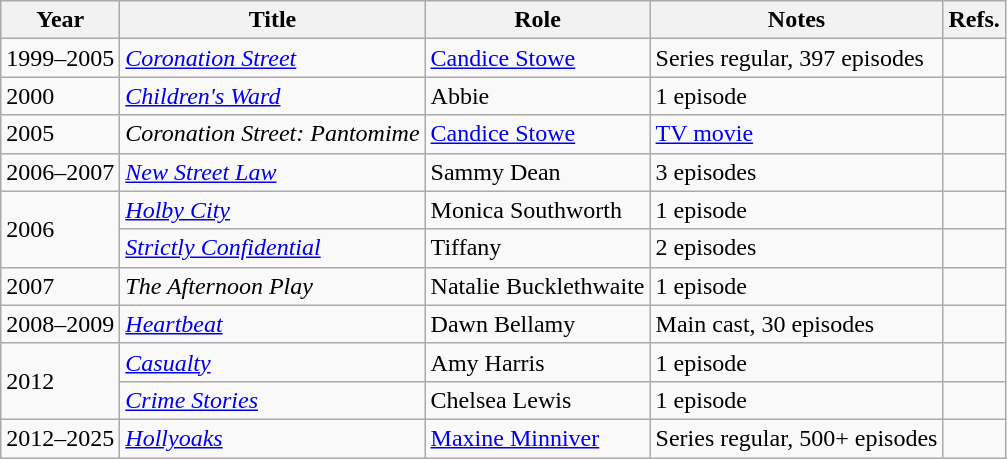<table class="wikitable sortable">
<tr>
<th>Year</th>
<th>Title</th>
<th>Role</th>
<th class="unsortable">Notes</th>
<th>Refs.</th>
</tr>
<tr>
<td>1999–2005</td>
<td><em><a href='#'>Coronation Street</a></em></td>
<td><a href='#'>Candice Stowe</a></td>
<td>Series regular, 397 episodes</td>
<td></td>
</tr>
<tr>
<td>2000</td>
<td><em><a href='#'>Children's Ward</a></em></td>
<td>Abbie</td>
<td>1 episode</td>
<td></td>
</tr>
<tr>
<td>2005</td>
<td><em>Coronation Street: Pantomime</em></td>
<td><a href='#'>Candice Stowe</a></td>
<td><a href='#'>TV movie</a></td>
<td></td>
</tr>
<tr>
<td>2006–2007</td>
<td><em><a href='#'>New Street Law</a></em></td>
<td>Sammy Dean</td>
<td>3 episodes</td>
<td></td>
</tr>
<tr>
<td rowspan=2>2006</td>
<td><em><a href='#'>Holby City</a></em></td>
<td>Monica Southworth</td>
<td>1 episode</td>
<td></td>
</tr>
<tr>
<td><em><a href='#'>Strictly Confidential</a></em></td>
<td>Tiffany</td>
<td>2 episodes</td>
<td></td>
</tr>
<tr>
<td>2007</td>
<td><em>The Afternoon Play</em></td>
<td>Natalie Bucklethwaite</td>
<td>1 episode</td>
<td></td>
</tr>
<tr>
<td>2008–2009</td>
<td><em><a href='#'>Heartbeat</a></em></td>
<td>Dawn Bellamy</td>
<td>Main cast, 30 episodes</td>
<td></td>
</tr>
<tr>
<td rowspan=2>2012</td>
<td><em><a href='#'>Casualty</a></em></td>
<td>Amy Harris</td>
<td>1 episode</td>
<td></td>
</tr>
<tr>
<td><em><a href='#'>Crime Stories</a></em></td>
<td>Chelsea Lewis</td>
<td>1 episode</td>
<td></td>
</tr>
<tr>
<td>2012–2025</td>
<td><em><a href='#'>Hollyoaks</a></em></td>
<td><a href='#'>Maxine Minniver</a></td>
<td>Series regular, 500+ episodes</td>
<td></td>
</tr>
</table>
